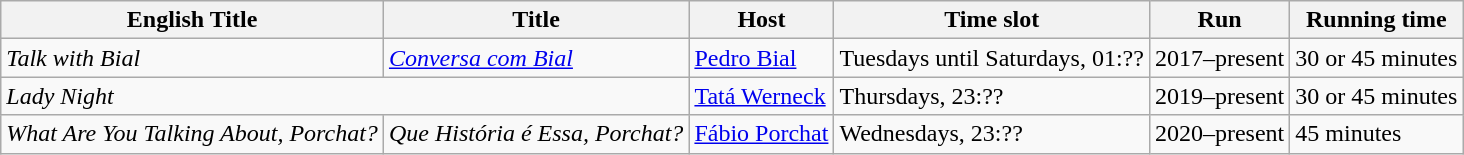<table class="wikitable">
<tr>
<th>English Title</th>
<th>Title</th>
<th>Host</th>
<th>Time slot</th>
<th>Run</th>
<th>Running time</th>
</tr>
<tr>
<td><em>Talk with Bial</em></td>
<td><em><a href='#'>Conversa com Bial</a></em></td>
<td><a href='#'>Pedro Bial</a></td>
<td>Tuesdays until Saturdays, 01:??</td>
<td>2017–present</td>
<td>30 or 45 minutes</td>
</tr>
<tr>
<td colspan="2"><em>Lady Night</em></td>
<td><a href='#'>Tatá Werneck</a></td>
<td>Thursdays, 23:??</td>
<td>2019–present</td>
<td>30 or 45 minutes</td>
</tr>
<tr>
<td><em>What Are You Talking About, Porchat?</em></td>
<td><em>Que História é Essa, Porchat?</em></td>
<td><a href='#'>Fábio Porchat</a></td>
<td>Wednesdays, 23:??</td>
<td>2020–present</td>
<td>45 minutes</td>
</tr>
</table>
